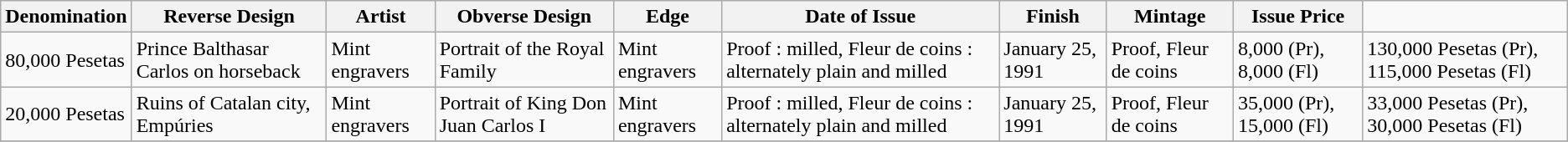<table class="wikitable sortable">
<tr>
<th>Denomination</th>
<th>Reverse Design</th>
<th>Artist</th>
<th>Obverse Design</th>
<th>Edge</th>
<th>Date of Issue</th>
<th>Finish</th>
<th>Mintage</th>
<th>Issue Price</th>
</tr>
<tr>
<td>80,000 Pesetas</td>
<td>Prince Balthasar Carlos on horseback</td>
<td>Mint engravers</td>
<td>Portrait of the Royal Family</td>
<td>Mint engravers</td>
<td>Proof : milled, Fleur de coins : alternately plain and milled</td>
<td>January 25, 1991</td>
<td>Proof, Fleur de coins</td>
<td>8,000 (Pr), 8,000 (Fl)</td>
<td>130,000 Pesetas (Pr), 115,000 Pesetas (Fl) </td>
</tr>
<tr>
<td>20,000 Pesetas</td>
<td>Ruins of Catalan city, Empúries</td>
<td>Mint engravers</td>
<td>Portrait of King Don Juan Carlos I</td>
<td>Mint engravers</td>
<td>Proof : milled, Fleur de coins : alternately plain and milled</td>
<td>January 25, 1991</td>
<td>Proof, Fleur de coins</td>
<td>35,000 (Pr), 15,000 (Fl)</td>
<td>33,000 Pesetas (Pr), 30,000 Pesetas (Fl) </td>
</tr>
<tr>
</tr>
</table>
